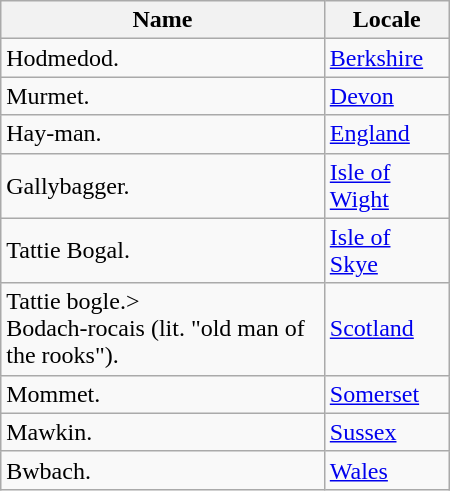<table class="wikitable" width="300px" |>
<tr>
<th>Name</th>
<th>Locale</th>
</tr>
<tr>
<td>Hodmedod.</td>
<td><a href='#'>Berkshire</a></td>
</tr>
<tr>
<td>Murmet.</td>
<td><a href='#'>Devon</a></td>
</tr>
<tr>
<td>Hay-man.</td>
<td><a href='#'>England</a></td>
</tr>
<tr>
<td>Gallybagger.</td>
<td><a href='#'>Isle of Wight</a></td>
</tr>
<tr>
<td>Tattie Bogal.</td>
<td><a href='#'>Isle of Skye</a></td>
</tr>
<tr>
<td>Tattie bogle.><br>Bodach-rocais (lit. "old man of the rooks").</td>
<td><a href='#'>Scotland</a></td>
</tr>
<tr>
<td>Mommet.</td>
<td><a href='#'>Somerset</a></td>
</tr>
<tr>
<td>Mawkin.</td>
<td><a href='#'>Sussex</a></td>
</tr>
<tr>
<td>Bwbach.</td>
<td><a href='#'>Wales</a></td>
</tr>
</table>
